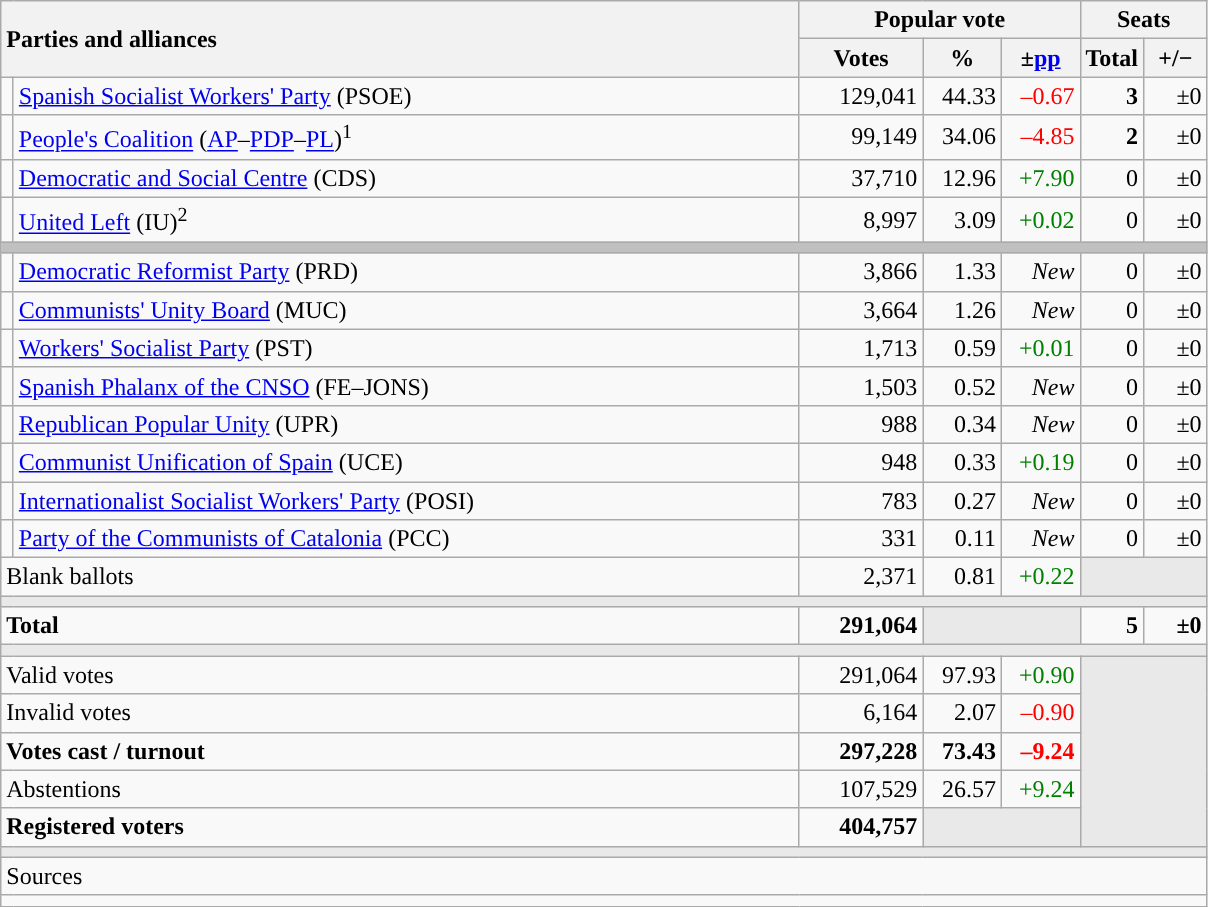<table class="wikitable" style="text-align:right;">
<tr>
<th style="text-align:left;" rowspan="2" colspan="2" width="525">Parties and alliances</th>
<th colspan="3">Popular vote</th>
<th colspan="2">Seats</th>
</tr>
<tr>
<th width="75">Votes</th>
<th width="45">%</th>
<th width="45">±<a href='#'>pp</a></th>
<th width="35">Total</th>
<th width="35">+/−</th>
</tr>
<tr>
<td width="1" style="color:inherit;background:"></td>
<td align="left"><a href='#'>Spanish Socialist Workers' Party</a> (PSOE)</td>
<td>129,041</td>
<td>44.33</td>
<td style="color:red;">–0.67</td>
<td><strong>3</strong></td>
<td>±0</td>
</tr>
<tr>
<td style="color:inherit;background:"></td>
<td align="left"><a href='#'>People's Coalition</a> (<a href='#'>AP</a>–<a href='#'>PDP</a>–<a href='#'>PL</a>)<sup>1</sup></td>
<td>99,149</td>
<td>34.06</td>
<td style="color:red;">–4.85</td>
<td><strong>2</strong></td>
<td>±0</td>
</tr>
<tr>
<td style="color:inherit;background:"></td>
<td align="left"><a href='#'>Democratic and Social Centre</a> (CDS)</td>
<td>37,710</td>
<td>12.96</td>
<td style="color:green;">+7.90</td>
<td>0</td>
<td>±0</td>
</tr>
<tr>
<td style="color:inherit;background:"></td>
<td align="left"><a href='#'>United Left</a> (IU)<sup>2</sup></td>
<td>8,997</td>
<td>3.09</td>
<td style="color:green;">+0.02</td>
<td>0</td>
<td>±0</td>
</tr>
<tr>
<td colspan="7" bgcolor="#C0C0C0"></td>
</tr>
<tr>
<td style="color:inherit;background:"></td>
<td align="left"><a href='#'>Democratic Reformist Party</a> (PRD)</td>
<td>3,866</td>
<td>1.33</td>
<td><em>New</em></td>
<td>0</td>
<td>±0</td>
</tr>
<tr>
<td style="color:inherit;background:"></td>
<td align="left"><a href='#'>Communists' Unity Board</a> (MUC)</td>
<td>3,664</td>
<td>1.26</td>
<td><em>New</em></td>
<td>0</td>
<td>±0</td>
</tr>
<tr>
<td style="color:inherit;background:"></td>
<td align="left"><a href='#'>Workers' Socialist Party</a> (PST)</td>
<td>1,713</td>
<td>0.59</td>
<td style="color:green;">+0.01</td>
<td>0</td>
<td>±0</td>
</tr>
<tr>
<td style="color:inherit;background:"></td>
<td align="left"><a href='#'>Spanish Phalanx of the CNSO</a> (FE–JONS)</td>
<td>1,503</td>
<td>0.52</td>
<td><em>New</em></td>
<td>0</td>
<td>±0</td>
</tr>
<tr>
<td style="color:inherit;background:"></td>
<td align="left"><a href='#'>Republican Popular Unity</a> (UPR)</td>
<td>988</td>
<td>0.34</td>
<td><em>New</em></td>
<td>0</td>
<td>±0</td>
</tr>
<tr>
<td style="color:inherit;background:"></td>
<td align="left"><a href='#'>Communist Unification of Spain</a> (UCE)</td>
<td>948</td>
<td>0.33</td>
<td style="color:green;">+0.19</td>
<td>0</td>
<td>±0</td>
</tr>
<tr>
<td style="color:inherit;background:"></td>
<td align="left"><a href='#'>Internationalist Socialist Workers' Party</a> (POSI)</td>
<td>783</td>
<td>0.27</td>
<td><em>New</em></td>
<td>0</td>
<td>±0</td>
</tr>
<tr>
<td style="color:inherit;background:"></td>
<td align="left"><a href='#'>Party of the Communists of Catalonia</a> (PCC)</td>
<td>331</td>
<td>0.11</td>
<td><em>New</em></td>
<td>0</td>
<td>±0</td>
</tr>
<tr>
<td align="left" colspan="2">Blank ballots</td>
<td>2,371</td>
<td>0.81</td>
<td style="color:green;">+0.22</td>
<td bgcolor="#E9E9E9" colspan="2"></td>
</tr>
<tr>
<td colspan="7" bgcolor="#E9E9E9"></td>
</tr>
<tr style="font-weight:bold;">
<td align="left" colspan="2">Total</td>
<td>291,064</td>
<td bgcolor="#E9E9E9" colspan="2"></td>
<td>5</td>
<td>±0</td>
</tr>
<tr>
<td colspan="7" bgcolor="#E9E9E9"></td>
</tr>
<tr>
<td align="left" colspan="2">Valid votes</td>
<td>291,064</td>
<td>97.93</td>
<td style="color:green;">+0.90</td>
<td bgcolor="#E9E9E9" colspan="2" rowspan="5"></td>
</tr>
<tr>
<td align="left" colspan="2">Invalid votes</td>
<td>6,164</td>
<td>2.07</td>
<td style="color:red;">–0.90</td>
</tr>
<tr style="font-weight:bold;">
<td align="left" colspan="2">Votes cast / turnout</td>
<td>297,228</td>
<td>73.43</td>
<td style="color:red;">–9.24</td>
</tr>
<tr>
<td align="left" colspan="2">Abstentions</td>
<td>107,529</td>
<td>26.57</td>
<td style="color:green;">+9.24</td>
</tr>
<tr style="font-weight:bold;">
<td align="left" colspan="2">Registered voters</td>
<td>404,757</td>
<td bgcolor="#E9E9E9" colspan="2"></td>
</tr>
<tr>
<td colspan="7" bgcolor="#E9E9E9"></td>
</tr>
<tr>
<td align="left" colspan="7">Sources</td>
</tr>
<tr>
<td colspan="7" style="text-align:left; max-width:790px;"></td>
</tr>
</table>
